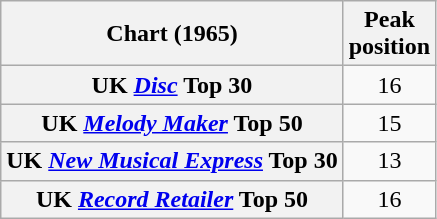<table class="wikitable sortable plainrowheaders" style="text-align:center">
<tr>
<th>Chart (1965)</th>
<th>Peak<br>position</th>
</tr>
<tr>
<th scope="row">UK <em><a href='#'>Disc</a></em> Top 30</th>
<td>16</td>
</tr>
<tr>
<th scope="row">UK <em><a href='#'>Melody Maker</a></em> Top 50</th>
<td>15</td>
</tr>
<tr>
<th scope="row">UK <em><a href='#'>New Musical Express</a></em> Top 30</th>
<td>13</td>
</tr>
<tr>
<th scope="row">UK <em><a href='#'>Record Retailer</a></em> Top 50</th>
<td>16</td>
</tr>
</table>
